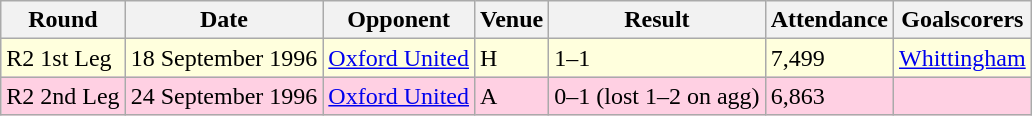<table class="wikitable">
<tr>
<th>Round</th>
<th>Date</th>
<th>Opponent</th>
<th>Venue</th>
<th>Result</th>
<th>Attendance</th>
<th>Goalscorers</th>
</tr>
<tr style="background-color: #ffffdd;">
<td>R2 1st Leg</td>
<td>18 September 1996</td>
<td><a href='#'>Oxford United</a></td>
<td>H</td>
<td>1–1</td>
<td>7,499</td>
<td><a href='#'>Whittingham</a></td>
</tr>
<tr style="background-color: #ffd0e3;">
<td>R2 2nd Leg</td>
<td>24 September 1996</td>
<td><a href='#'>Oxford United</a></td>
<td>A</td>
<td>0–1 (lost 1–2 on agg)</td>
<td>6,863</td>
<td></td>
</tr>
</table>
